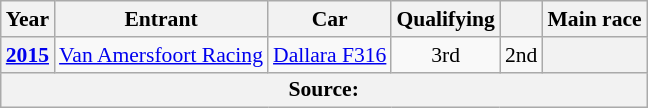<table class="wikitable" style="text-align:center; font-size:90%">
<tr>
<th>Year</th>
<th>Entrant</th>
<th>Car</th>
<th>Qualifying</th>
<th></th>
<th>Main race</th>
</tr>
<tr>
<th><a href='#'>2015</a></th>
<td align=left nowrap> <a href='#'>Van Amersfoort Racing</a></td>
<td align=left nowrap><a href='#'>Dallara F316</a></td>
<td>3rd</td>
<td>2nd</td>
<th></th>
</tr>
<tr>
<th colspan="100">Source:</th>
</tr>
</table>
